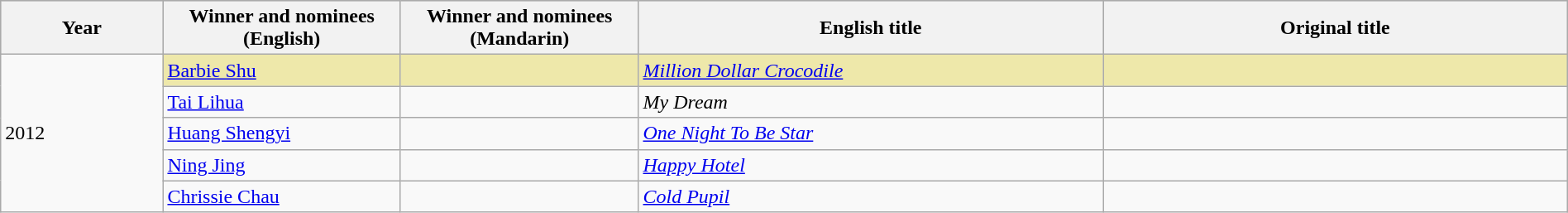<table class="wikitable" style="width:100%;">
<tr style="background:#bebebe">
<th width="100"><strong>Year</strong></th>
<th width="150"><strong>Winner and nominees<br>(English)</strong></th>
<th width="150"><strong>Winner and nominees<br>(Mandarin)</strong></th>
<th width="300"><strong>English title</strong></th>
<th width="300"><strong>Original title</strong></th>
</tr>
<tr>
<td rowspan="5">2012</td>
<td style="background:#EEE8AA;"><a href='#'>Barbie Shu</a></td>
<td style="background:#EEE8AA;"></td>
<td style="background:#EEE8AA;"><em><a href='#'>Million Dollar Crocodile</a></em></td>
<td style="background:#EEE8AA;"></td>
</tr>
<tr>
<td><a href='#'>Tai Lihua</a></td>
<td></td>
<td><em>My Dream</em></td>
<td></td>
</tr>
<tr>
<td><a href='#'>Huang Shengyi</a></td>
<td></td>
<td><em><a href='#'>One Night To Be Star</a></em></td>
<td></td>
</tr>
<tr>
<td><a href='#'>Ning Jing</a></td>
<td></td>
<td><em><a href='#'>Happy Hotel</a></em></td>
<td></td>
</tr>
<tr>
<td><a href='#'>Chrissie Chau</a></td>
<td></td>
<td><em><a href='#'>Cold Pupil</a></em></td>
<td></td>
</tr>
</table>
